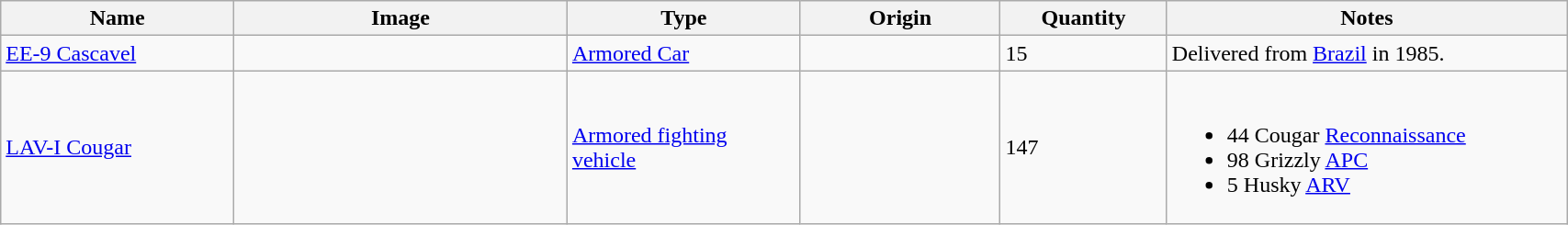<table class="wikitable" style="width:90%;">
<tr>
<th width=14%>Name</th>
<th width=20%>Image</th>
<th width=14%>Type</th>
<th width=12%>Origin</th>
<th width=10%>Quantity</th>
<th width=24%>Notes</th>
</tr>
<tr>
<td><a href='#'>EE-9 Cascavel</a></td>
<td></td>
<td><a href='#'>Armored Car</a></td>
<td></td>
<td>15</td>
<td>Delivered from <a href='#'>Brazil</a> in 1985.</td>
</tr>
<tr>
<td><a href='#'>LAV-I Cougar</a></td>
<td></td>
<td><a href='#'>Armored fighting vehicle</a></td>
<td></td>
<td>147</td>
<td><br><ul><li>44 Cougar  <a href='#'>Reconnaissance</a></li><li>98 Grizzly <a href='#'>APC</a></li><li>5 Husky <a href='#'>ARV</a></li></ul></td>
</tr>
</table>
